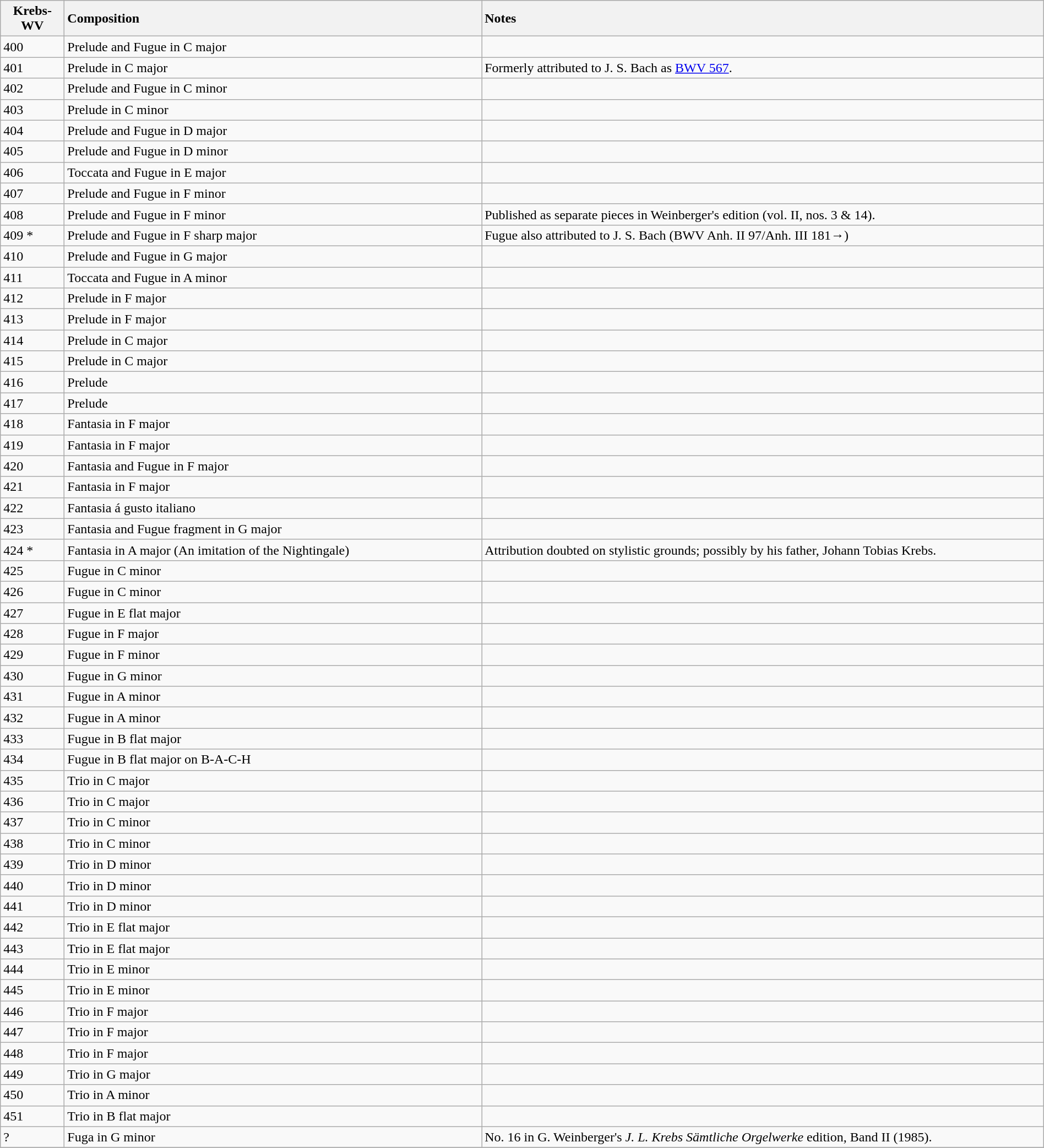<table class="wikitable" width="100%">
<tr>
<th width="70">Krebs-WV</th>
<th style="text-align: left; width: 40%">Composition</th>
<th style="text-align: left;">Notes</th>
</tr>
<tr>
<td>400</td>
<td>Prelude and Fugue in C major</td>
<td></td>
</tr>
<tr>
<td>401</td>
<td>Prelude in C major</td>
<td>Formerly attributed to J. S. Bach as <a href='#'>BWV 567</a>.</td>
</tr>
<tr>
<td>402</td>
<td>Prelude and Fugue in C minor</td>
<td></td>
</tr>
<tr>
<td>403</td>
<td>Prelude in C minor</td>
<td></td>
</tr>
<tr>
<td>404</td>
<td>Prelude and Fugue in D major</td>
<td></td>
</tr>
<tr>
<td>405</td>
<td>Prelude and Fugue in D minor</td>
<td></td>
</tr>
<tr>
<td>406</td>
<td>Toccata and Fugue in E major</td>
<td></td>
</tr>
<tr>
<td>407</td>
<td>Prelude and Fugue in F minor</td>
<td></td>
</tr>
<tr>
<td>408</td>
<td>Prelude and Fugue in F minor</td>
<td>Published as separate pieces in Weinberger's edition (vol. II, nos. 3 & 14).</td>
</tr>
<tr>
<td>409 *</td>
<td>Prelude and Fugue in F sharp major</td>
<td>Fugue also attributed to J. S. Bach (BWV Anh. II 97/Anh. III 181→)</td>
</tr>
<tr>
<td>410</td>
<td>Prelude and Fugue in G major</td>
<td></td>
</tr>
<tr>
<td>411</td>
<td>Toccata and Fugue in A minor</td>
<td></td>
</tr>
<tr>
<td>412</td>
<td>Prelude in F major</td>
<td></td>
</tr>
<tr>
<td>413</td>
<td>Prelude in F major</td>
<td></td>
</tr>
<tr>
<td>414</td>
<td>Prelude in C major</td>
<td></td>
</tr>
<tr>
<td>415</td>
<td>Prelude in C major</td>
<td></td>
</tr>
<tr>
<td>416</td>
<td>Prelude</td>
<td></td>
</tr>
<tr>
<td>417</td>
<td>Prelude</td>
<td></td>
</tr>
<tr>
<td>418</td>
<td>Fantasia in F major</td>
<td></td>
</tr>
<tr>
<td>419</td>
<td>Fantasia in F major</td>
<td></td>
</tr>
<tr>
<td>420</td>
<td>Fantasia and Fugue in F major</td>
<td></td>
</tr>
<tr>
<td>421</td>
<td>Fantasia in F major</td>
<td></td>
</tr>
<tr>
<td>422</td>
<td>Fantasia á gusto italiano</td>
<td></td>
</tr>
<tr>
<td>423</td>
<td>Fantasia and Fugue fragment in G major</td>
<td></td>
</tr>
<tr>
<td>424 *</td>
<td>Fantasia in A major (An imitation of the Nightingale)</td>
<td>Attribution doubted on stylistic grounds; possibly by his father, Johann Tobias Krebs.</td>
</tr>
<tr>
<td>425</td>
<td>Fugue in C minor</td>
<td></td>
</tr>
<tr>
<td>426</td>
<td>Fugue in C minor</td>
<td></td>
</tr>
<tr>
<td>427</td>
<td>Fugue in E flat major</td>
<td></td>
</tr>
<tr>
<td>428</td>
<td>Fugue in F major</td>
<td></td>
</tr>
<tr>
<td>429</td>
<td>Fugue in F minor</td>
<td></td>
</tr>
<tr>
<td>430</td>
<td>Fugue in G minor</td>
<td></td>
</tr>
<tr>
<td>431</td>
<td>Fugue in A minor</td>
<td></td>
</tr>
<tr>
<td>432</td>
<td>Fugue in A minor</td>
<td></td>
</tr>
<tr>
<td>433</td>
<td>Fugue in B flat major</td>
<td></td>
</tr>
<tr>
<td>434</td>
<td>Fugue in B flat major on B-A-C-H</td>
<td></td>
</tr>
<tr>
<td>435</td>
<td>Trio in C major</td>
<td></td>
</tr>
<tr>
<td>436</td>
<td>Trio in C major</td>
<td></td>
</tr>
<tr>
<td>437</td>
<td>Trio in C minor</td>
<td></td>
</tr>
<tr>
<td>438</td>
<td>Trio in C minor</td>
<td></td>
</tr>
<tr>
<td>439</td>
<td>Trio in D minor</td>
<td></td>
</tr>
<tr>
<td>440</td>
<td>Trio in D minor</td>
<td></td>
</tr>
<tr>
<td>441</td>
<td>Trio in D minor</td>
<td></td>
</tr>
<tr>
<td>442</td>
<td>Trio in E flat major</td>
<td></td>
</tr>
<tr>
<td>443</td>
<td>Trio in E flat major</td>
<td></td>
</tr>
<tr>
<td>444</td>
<td>Trio in E minor</td>
<td></td>
</tr>
<tr>
<td>445</td>
<td>Trio in E minor</td>
<td></td>
</tr>
<tr>
<td>446</td>
<td>Trio in F major</td>
<td></td>
</tr>
<tr>
<td>447</td>
<td>Trio in F major</td>
<td></td>
</tr>
<tr>
<td>448</td>
<td>Trio in F major</td>
<td></td>
</tr>
<tr>
<td>449</td>
<td>Trio in G major</td>
<td></td>
</tr>
<tr>
<td>450</td>
<td>Trio in A minor</td>
<td></td>
</tr>
<tr>
<td>451</td>
<td>Trio in B flat major</td>
<td></td>
</tr>
<tr>
<td>?</td>
<td>Fuga in G minor</td>
<td>No. 16 in G. Weinberger's <em>J. L. Krebs Sämtliche Orgelwerke</em> edition, Band II (1985).</td>
</tr>
<tr>
</tr>
</table>
